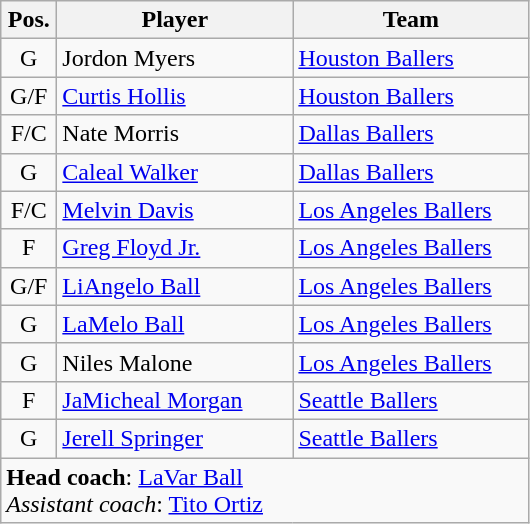<table class="wikitable">
<tr>
<th scope="col" width="30px">Pos.</th>
<th scope="col" width="150px">Player</th>
<th scope="col" width="150px">Team<br></th>
</tr>
<tr>
<td style="text-align:center">G</td>
<td>Jordon Myers</td>
<td><a href='#'>Houston Ballers</a></td>
</tr>
<tr>
<td style="text-align:center">G/F</td>
<td><a href='#'>Curtis Hollis</a></td>
<td><a href='#'>Houston Ballers</a></td>
</tr>
<tr>
<td style="text-align:center">F/C</td>
<td>Nate Morris</td>
<td><a href='#'>Dallas Ballers</a></td>
</tr>
<tr>
<td style="text-align:center">G</td>
<td><a href='#'>Caleal Walker</a></td>
<td><a href='#'>Dallas Ballers</a></td>
</tr>
<tr>
<td style="text-align:center">F/C</td>
<td><a href='#'>Melvin Davis</a></td>
<td><a href='#'>Los Angeles Ballers</a><br></td>
</tr>
<tr>
<td style="text-align:center">F</td>
<td><a href='#'>Greg Floyd Jr.</a></td>
<td><a href='#'>Los Angeles Ballers</a></td>
</tr>
<tr>
<td style="text-align:center">G/F</td>
<td><a href='#'>LiAngelo Ball</a></td>
<td><a href='#'>Los Angeles Ballers</a></td>
</tr>
<tr>
<td style="text-align:center">G</td>
<td><a href='#'>LaMelo Ball</a></td>
<td><a href='#'>Los Angeles Ballers</a></td>
</tr>
<tr>
<td style="text-align:center">G</td>
<td>Niles Malone</td>
<td><a href='#'>Los Angeles Ballers</a></td>
</tr>
<tr>
<td style="text-align:center">F</td>
<td><a href='#'>JaMicheal Morgan</a></td>
<td><a href='#'>Seattle Ballers</a></td>
</tr>
<tr>
<td style="text-align:center">G</td>
<td><a href='#'>Jerell Springer</a></td>
<td><a href='#'>Seattle Ballers</a></td>
</tr>
<tr>
<td colspan="3"><strong>Head coach</strong>: <a href='#'>LaVar Ball</a><br><em>Assistant coach</em>: <a href='#'>Tito Ortiz</a></td>
</tr>
</table>
